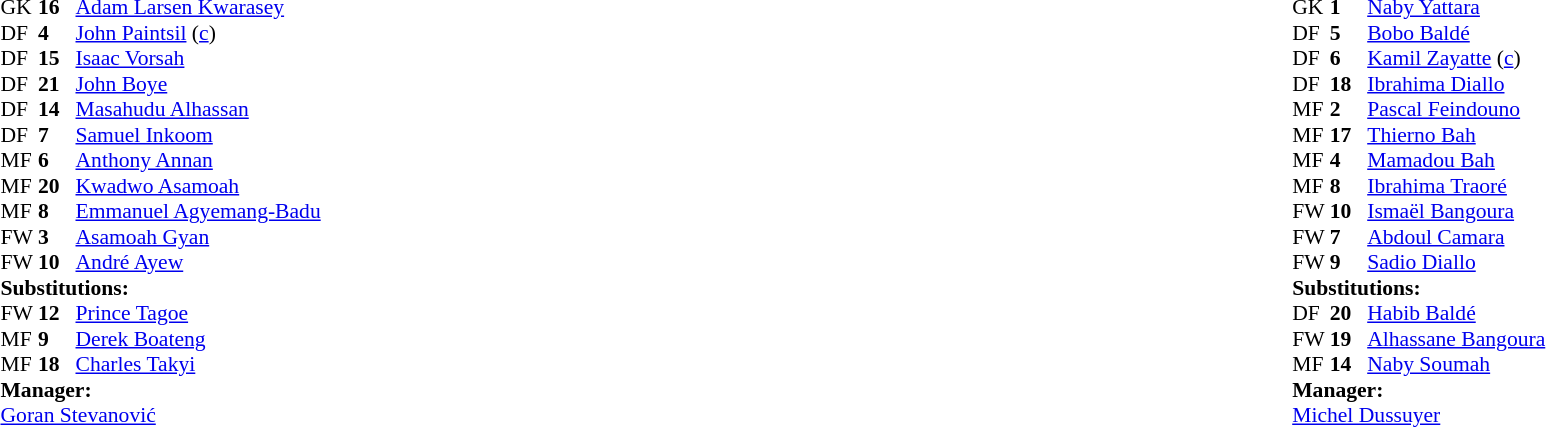<table width="100%">
<tr>
<td valign="top" width="50%"><br><table style="font-size: 90%" cellspacing="0" cellpadding="0">
<tr>
<th width="25"></th>
<th width="25"></th>
</tr>
<tr>
<td>GK</td>
<td><strong>16</strong></td>
<td><a href='#'>Adam Larsen Kwarasey</a></td>
</tr>
<tr>
<td>DF</td>
<td><strong>4</strong></td>
<td><a href='#'>John Paintsil</a> (<a href='#'>c</a>)</td>
</tr>
<tr>
<td>DF</td>
<td><strong>15</strong></td>
<td><a href='#'>Isaac Vorsah</a></td>
</tr>
<tr>
<td>DF</td>
<td><strong>21</strong></td>
<td><a href='#'>John Boye</a></td>
</tr>
<tr>
<td>DF</td>
<td><strong>14</strong></td>
<td><a href='#'>Masahudu Alhassan</a></td>
<td></td>
</tr>
<tr>
<td>DF</td>
<td><strong>7</strong></td>
<td><a href='#'>Samuel Inkoom</a></td>
</tr>
<tr>
<td>MF</td>
<td><strong>6</strong></td>
<td><a href='#'>Anthony Annan</a></td>
<td></td>
<td></td>
</tr>
<tr>
<td>MF</td>
<td><strong>20</strong></td>
<td><a href='#'>Kwadwo Asamoah</a></td>
</tr>
<tr>
<td>MF</td>
<td><strong>8</strong></td>
<td><a href='#'>Emmanuel Agyemang-Badu</a></td>
</tr>
<tr>
<td>FW</td>
<td><strong>3</strong></td>
<td><a href='#'>Asamoah Gyan</a></td>
<td></td>
<td></td>
</tr>
<tr>
<td>FW</td>
<td><strong>10</strong></td>
<td><a href='#'>André Ayew</a></td>
<td></td>
<td></td>
</tr>
<tr>
<td colspan=3><strong>Substitutions:</strong></td>
</tr>
<tr>
<td>FW</td>
<td><strong>12</strong></td>
<td><a href='#'>Prince Tagoe</a></td>
<td></td>
<td></td>
</tr>
<tr>
<td>MF</td>
<td><strong>9</strong></td>
<td><a href='#'>Derek Boateng</a></td>
<td></td>
<td></td>
</tr>
<tr>
<td>MF</td>
<td><strong>18</strong></td>
<td><a href='#'>Charles Takyi</a></td>
<td></td>
<td></td>
</tr>
<tr>
<td colspan=3><strong>Manager:</strong></td>
</tr>
<tr>
<td colspan=3> <a href='#'>Goran Stevanović</a></td>
</tr>
</table>
</td>
<td valign="top"></td>
<td valign="top" width="50%"><br><table style="font-size: 90%" cellspacing="0" cellpadding="0" align="center">
<tr>
<th width=25></th>
<th width=25></th>
</tr>
<tr>
<td>GK</td>
<td><strong>1</strong></td>
<td><a href='#'>Naby Yattara</a></td>
</tr>
<tr>
<td>DF</td>
<td><strong>5</strong></td>
<td><a href='#'>Bobo Baldé</a></td>
</tr>
<tr>
<td>DF</td>
<td><strong>6</strong></td>
<td><a href='#'>Kamil Zayatte</a> (<a href='#'>c</a>)</td>
<td></td>
</tr>
<tr>
<td>DF</td>
<td><strong>18</strong></td>
<td><a href='#'>Ibrahima Diallo</a></td>
</tr>
<tr>
<td>MF</td>
<td><strong>2</strong></td>
<td><a href='#'>Pascal Feindouno</a></td>
<td></td>
<td></td>
</tr>
<tr>
<td>MF</td>
<td><strong>17</strong></td>
<td><a href='#'>Thierno Bah</a></td>
</tr>
<tr>
<td>MF</td>
<td><strong>4</strong></td>
<td><a href='#'>Mamadou Bah</a></td>
<td></td>
</tr>
<tr>
<td>MF</td>
<td><strong>8</strong></td>
<td><a href='#'>Ibrahima Traoré</a></td>
<td></td>
<td></td>
</tr>
<tr>
<td>FW</td>
<td><strong>10</strong></td>
<td><a href='#'>Ismaël Bangoura</a></td>
<td></td>
<td></td>
</tr>
<tr>
<td>FW</td>
<td><strong>7</strong></td>
<td><a href='#'>Abdoul Camara</a></td>
</tr>
<tr>
<td>FW</td>
<td><strong>9</strong></td>
<td><a href='#'>Sadio Diallo</a></td>
</tr>
<tr>
<td colspan=3><strong>Substitutions:</strong></td>
</tr>
<tr>
<td>DF</td>
<td><strong>20</strong></td>
<td><a href='#'>Habib Baldé</a></td>
<td></td>
<td></td>
</tr>
<tr>
<td>FW</td>
<td><strong>19</strong></td>
<td><a href='#'>Alhassane Bangoura</a></td>
<td></td>
<td></td>
</tr>
<tr>
<td>MF</td>
<td><strong>14</strong></td>
<td><a href='#'>Naby Soumah</a></td>
<td></td>
<td></td>
</tr>
<tr>
<td colspan=3><strong>Manager:</strong></td>
</tr>
<tr>
<td colspan=3> <a href='#'>Michel Dussuyer</a></td>
</tr>
</table>
</td>
</tr>
</table>
